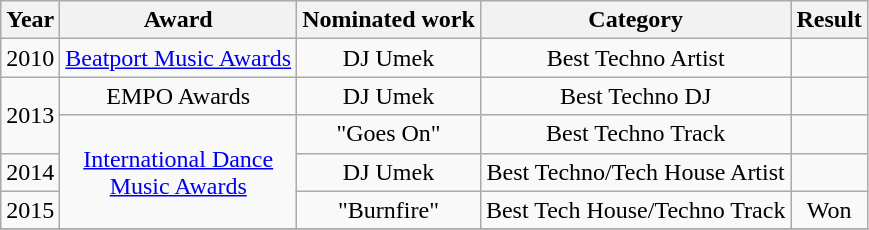<table class="wikitable plainrowheaders" style="text-align:center;">
<tr>
<th>Year</th>
<th>Award</th>
<th>Nominated work</th>
<th>Category</th>
<th>Result</th>
</tr>
<tr>
<td rowspan="1">2010</td>
<td rowspan="1"><a href='#'>Beatport Music Awards</a></td>
<td>DJ Umek</td>
<td>Best Techno Artist</td>
<td></td>
</tr>
<tr>
<td rowspan="2">2013</td>
<td rowspan="1">EMPO Awards</td>
<td>DJ Umek</td>
<td>Best Techno DJ</td>
<td></td>
</tr>
<tr>
<td rowspan="3"><a href='#'>International Dance<br>Music Awards</a></td>
<td>"Goes On"</td>
<td>Best Techno Track</td>
<td></td>
</tr>
<tr>
<td rowspan="1">2014</td>
<td>DJ Umek</td>
<td>Best Techno/Tech House Artist</td>
<td></td>
</tr>
<tr>
<td>2015</td>
<td>"Burnfire"</td>
<td>Best Tech House/Techno Track</td>
<td>Won</td>
</tr>
<tr>
</tr>
</table>
